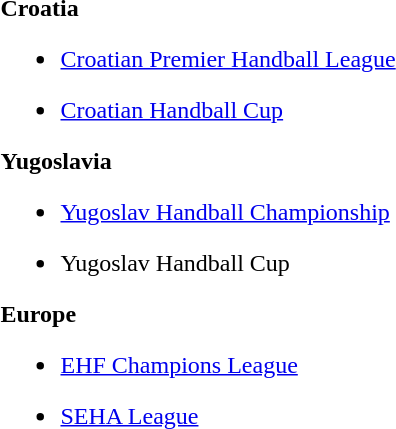<table>
<tr>
<td valign="top"><br><strong>Croatia</strong><ul><li><a href='#'>Croatian Premier Handball League</a></li></ul><ul><li><a href='#'>Croatian Handball Cup</a></li></ul><strong>Yugoslavia</strong><ul><li><a href='#'>Yugoslav Handball Championship</a></li></ul><ul><li>Yugoslav Handball Cup</li></ul><strong>Europe</strong><ul><li><a href='#'>EHF Champions League</a></li></ul><ul><li><a href='#'>SEHA League</a></li></ul></td>
</tr>
</table>
